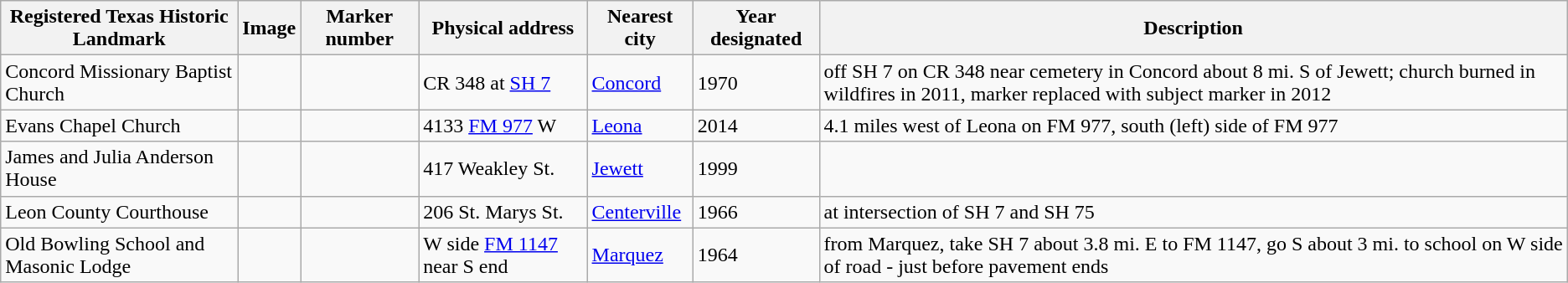<table class="wikitable sortable">
<tr>
<th>Registered Texas Historic Landmark</th>
<th>Image</th>
<th>Marker number</th>
<th>Physical address</th>
<th>Nearest city</th>
<th>Year designated</th>
<th>Description</th>
</tr>
<tr>
<td>Concord Missionary Baptist Church</td>
<td></td>
<td></td>
<td>CR 348 at <a href='#'>SH 7</a><br></td>
<td><a href='#'>Concord</a></td>
<td>1970</td>
<td>off SH 7 on CR 348 near cemetery in Concord about 8 mi. S of Jewett; church burned in wildfires in 2011, marker replaced with subject marker in 2012</td>
</tr>
<tr>
<td>Evans Chapel Church</td>
<td></td>
<td></td>
<td>4133 <a href='#'>FM 977</a> W<br></td>
<td><a href='#'>Leona</a></td>
<td>2014</td>
<td>4.1 miles west of Leona on FM 977, south (left) side of FM 977</td>
</tr>
<tr>
<td>James and Julia Anderson House</td>
<td></td>
<td></td>
<td>417 Weakley St.<br></td>
<td><a href='#'>Jewett</a></td>
<td>1999</td>
<td></td>
</tr>
<tr>
<td>Leon County Courthouse</td>
<td></td>
<td></td>
<td>206 St. Marys St.<br></td>
<td><a href='#'>Centerville</a></td>
<td>1966</td>
<td>at intersection of SH 7 and SH 75</td>
</tr>
<tr>
<td>Old Bowling School and Masonic Lodge</td>
<td></td>
<td></td>
<td>W side <a href='#'>FM 1147</a> near S end<br></td>
<td><a href='#'>Marquez</a></td>
<td>1964</td>
<td>from Marquez, take SH 7 about 3.8 mi. E to FM 1147, go S about 3 mi. to school on W side of road - just before pavement ends</td>
</tr>
</table>
